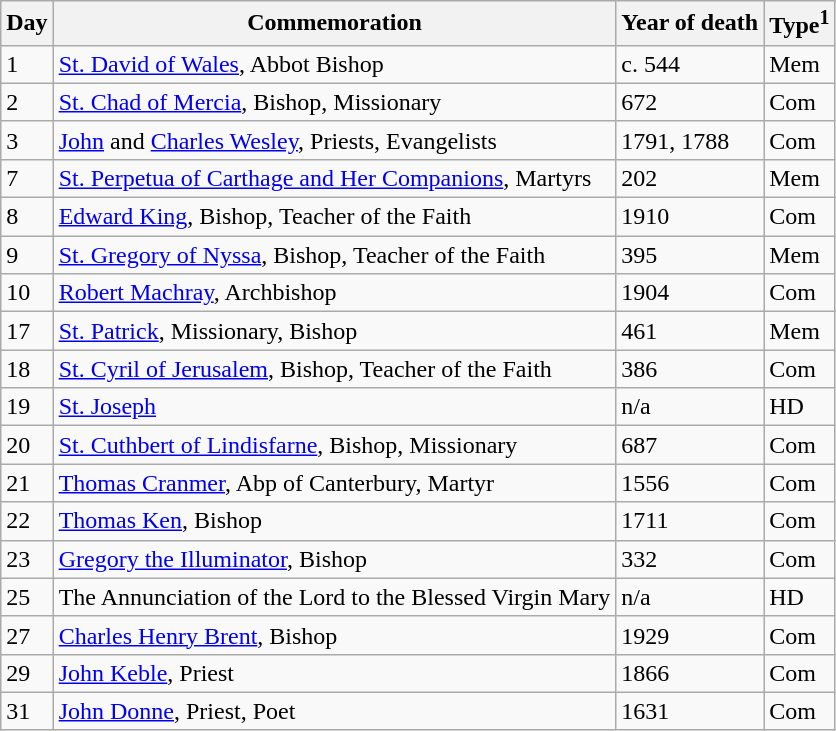<table class=wikitable>
<tr>
<th>Day</th>
<th>Commemoration</th>
<th>Year of death</th>
<th>Type<sup>1</sup></th>
</tr>
<tr>
<td>1</td>
<td><a href='#'>St. David of Wales</a>, Abbot Bishop</td>
<td>c. 544</td>
<td>Mem</td>
</tr>
<tr>
<td>2</td>
<td><a href='#'>St. Chad of Mercia</a>, Bishop, Missionary</td>
<td>672</td>
<td>Com</td>
</tr>
<tr>
<td>3</td>
<td><a href='#'>John</a> and <a href='#'>Charles Wesley</a>, Priests, Evangelists</td>
<td>1791, 1788</td>
<td>Com</td>
</tr>
<tr>
<td>7</td>
<td><a href='#'>St. Perpetua of Carthage and Her Companions</a>, Martyrs</td>
<td>202</td>
<td>Mem</td>
</tr>
<tr>
<td>8</td>
<td><a href='#'>Edward King</a>, Bishop, Teacher of the Faith</td>
<td>1910</td>
<td>Com</td>
</tr>
<tr>
<td>9</td>
<td><a href='#'>St. Gregory of Nyssa</a>, Bishop, Teacher of the Faith</td>
<td>395</td>
<td>Mem</td>
</tr>
<tr>
<td>10</td>
<td><a href='#'>Robert Machray</a>, Archbishop</td>
<td>1904</td>
<td>Com</td>
</tr>
<tr>
<td>17</td>
<td><a href='#'>St. Patrick</a>, Missionary, Bishop</td>
<td>461</td>
<td>Mem</td>
</tr>
<tr>
<td>18</td>
<td><a href='#'>St. Cyril of Jerusalem</a>, Bishop, Teacher of the Faith</td>
<td>386</td>
<td>Com</td>
</tr>
<tr>
<td>19</td>
<td><a href='#'>St. Joseph</a></td>
<td>n/a</td>
<td>HD</td>
</tr>
<tr>
<td>20</td>
<td><a href='#'>St. Cuthbert of Lindisfarne</a>, Bishop, Missionary</td>
<td>687</td>
<td>Com</td>
</tr>
<tr>
<td>21</td>
<td><a href='#'>Thomas Cranmer</a>, Abp of Canterbury, Martyr</td>
<td>1556</td>
<td>Com</td>
</tr>
<tr>
<td>22</td>
<td><a href='#'>Thomas Ken</a>, Bishop</td>
<td>1711</td>
<td>Com</td>
</tr>
<tr>
<td>23</td>
<td><a href='#'>Gregory the Illuminator</a>, Bishop</td>
<td>332</td>
<td>Com</td>
</tr>
<tr>
<td>25</td>
<td>The Annunciation of the Lord to the Blessed Virgin Mary</td>
<td>n/a</td>
<td>HD</td>
</tr>
<tr>
<td>27</td>
<td><a href='#'>Charles Henry Brent</a>, Bishop</td>
<td>1929</td>
<td>Com</td>
</tr>
<tr>
<td>29</td>
<td><a href='#'>John Keble</a>, Priest</td>
<td>1866</td>
<td>Com</td>
</tr>
<tr>
<td>31</td>
<td><a href='#'>John Donne</a>, Priest, Poet</td>
<td>1631</td>
<td>Com</td>
</tr>
</table>
